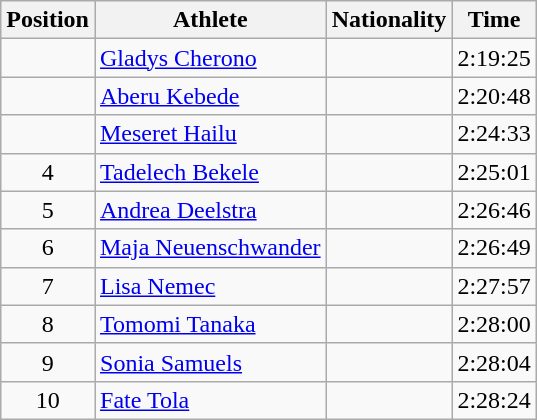<table class="wikitable sortable">
<tr>
<th>Position</th>
<th>Athlete</th>
<th>Nationality</th>
<th>Time</th>
</tr>
<tr>
<td align=center></td>
<td><a href='#'>Gladys Cherono</a></td>
<td></td>
<td>2:19:25 </td>
</tr>
<tr>
<td align=center></td>
<td><a href='#'>Aberu Kebede</a></td>
<td></td>
<td>2:20:48</td>
</tr>
<tr>
<td align=center></td>
<td><a href='#'>Meseret Hailu</a></td>
<td></td>
<td>2:24:33</td>
</tr>
<tr>
<td align=center>4</td>
<td><a href='#'>Tadelech Bekele</a></td>
<td></td>
<td>2:25:01</td>
</tr>
<tr>
<td align=center>5</td>
<td><a href='#'>Andrea Deelstra</a></td>
<td></td>
<td>2:26:46 </td>
</tr>
<tr>
<td align=center>6</td>
<td><a href='#'>Maja Neuenschwander</a></td>
<td></td>
<td>2:26:49 </td>
</tr>
<tr>
<td align=center>7</td>
<td><a href='#'>Lisa Nemec</a></td>
<td></td>
<td>2:27:57</td>
</tr>
<tr>
<td align=center>8</td>
<td><a href='#'>Tomomi Tanaka</a></td>
<td></td>
<td>2:28:00</td>
</tr>
<tr>
<td align=center>9</td>
<td><a href='#'>Sonia Samuels</a></td>
<td></td>
<td>2:28:04 </td>
</tr>
<tr>
<td align=center>10</td>
<td><a href='#'>Fate Tola</a></td>
<td></td>
<td>2:28:24</td>
</tr>
</table>
